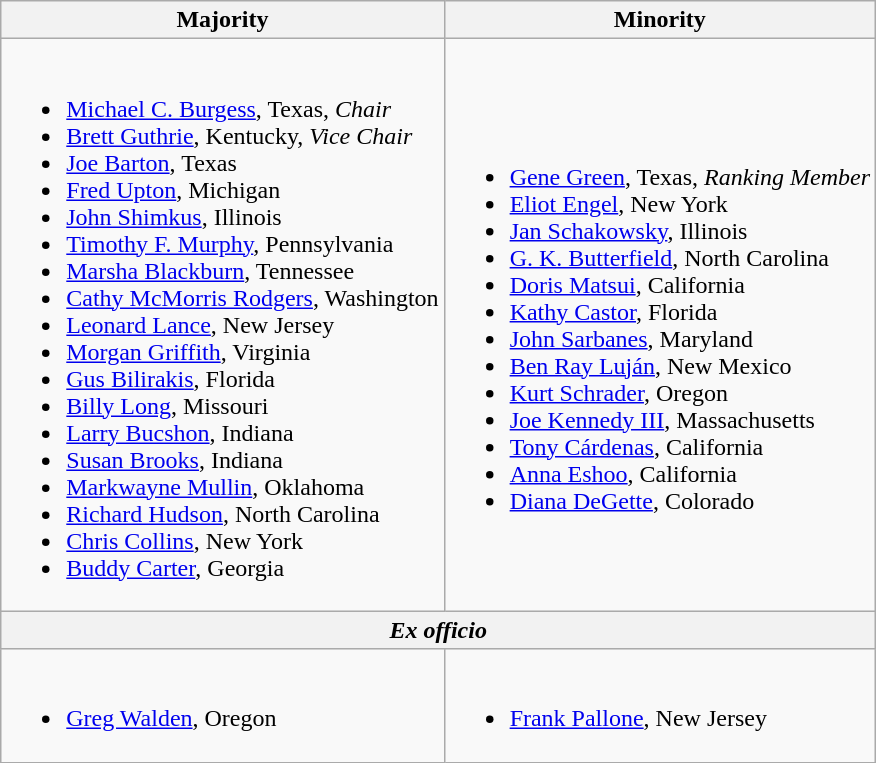<table class=wikitable>
<tr>
<th>Majority</th>
<th>Minority</th>
</tr>
<tr>
<td><br><ul><li><a href='#'>Michael C. Burgess</a>, Texas, <em>Chair</em></li><li><a href='#'>Brett Guthrie</a>, Kentucky, <em>Vice Chair</em></li><li><a href='#'>Joe Barton</a>, Texas</li><li><a href='#'>Fred Upton</a>, Michigan</li><li><a href='#'>John Shimkus</a>, Illinois</li><li><a href='#'>Timothy F. Murphy</a>, Pennsylvania</li><li><a href='#'>Marsha Blackburn</a>, Tennessee</li><li><a href='#'>Cathy McMorris Rodgers</a>, Washington</li><li><a href='#'>Leonard Lance</a>, New Jersey</li><li><a href='#'>Morgan Griffith</a>, Virginia</li><li><a href='#'>Gus Bilirakis</a>, Florida</li><li><a href='#'>Billy Long</a>, Missouri</li><li><a href='#'>Larry Bucshon</a>, Indiana</li><li><a href='#'>Susan Brooks</a>, Indiana</li><li><a href='#'>Markwayne Mullin</a>, Oklahoma</li><li><a href='#'>Richard Hudson</a>, North Carolina</li><li><a href='#'>Chris Collins</a>, New York</li><li><a href='#'>Buddy Carter</a>, Georgia</li></ul></td>
<td><br><ul><li><a href='#'>Gene Green</a>, Texas, <em>Ranking Member</em></li><li><a href='#'>Eliot Engel</a>, New York</li><li><a href='#'>Jan Schakowsky</a>, Illinois</li><li><a href='#'>G. K. Butterfield</a>, North Carolina</li><li><a href='#'>Doris Matsui</a>, California</li><li><a href='#'>Kathy Castor</a>, Florida</li><li><a href='#'>John Sarbanes</a>, Maryland</li><li><a href='#'>Ben Ray Luján</a>, New Mexico</li><li><a href='#'>Kurt Schrader</a>, Oregon</li><li><a href='#'>Joe Kennedy III</a>, Massachusetts</li><li><a href='#'>Tony Cárdenas</a>, California</li><li><a href='#'>Anna Eshoo</a>, California</li><li><a href='#'>Diana DeGette</a>, Colorado</li></ul></td>
</tr>
<tr>
<th colspan=2><em>Ex officio</em></th>
</tr>
<tr>
<td><br><ul><li><a href='#'>Greg Walden</a>, Oregon</li></ul></td>
<td><br><ul><li><a href='#'>Frank Pallone</a>, New Jersey</li></ul></td>
</tr>
</table>
